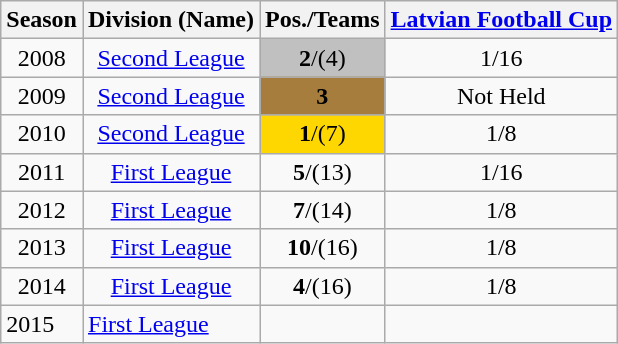<table class="wikitable">
<tr>
<th>Season</th>
<th>Division (Name)</th>
<th>Pos./Teams</th>
<th><a href='#'>Latvian Football Cup</a></th>
</tr>
<tr>
<td align=center>2008</td>
<td align=center><a href='#'>Second League</a></td>
<td align=center bgcolor=silver><strong>2</strong>/(4)</td>
<td align=center>1/16</td>
</tr>
<tr>
<td align=center>2009</td>
<td align=center><a href='#'>Second League</a></td>
<td align=center bgcolor=#A67D3D><strong>3</strong></td>
<td align=center>Not Held</td>
</tr>
<tr>
<td align=center>2010</td>
<td align=center><a href='#'>Second League</a></td>
<td align=center bgcolor=gold><strong>1</strong>/(7)</td>
<td align=center>1/8</td>
</tr>
<tr>
<td align=center>2011</td>
<td align=center><a href='#'>First League</a></td>
<td align=center><strong>5</strong>/(13)</td>
<td align=center>1/16</td>
</tr>
<tr>
<td align=center>2012</td>
<td align=center><a href='#'>First League</a></td>
<td align=center><strong>7</strong>/(14)</td>
<td align=center>1/8</td>
</tr>
<tr>
<td align=center>2013</td>
<td align=center><a href='#'>First League</a></td>
<td align=center><strong>10</strong>/(16)</td>
<td align=center>1/8</td>
</tr>
<tr>
<td align=center>2014</td>
<td align=center><a href='#'>First League</a></td>
<td align=center><strong>4</strong>/(16)</td>
<td align=center>1/8</td>
</tr>
<tr>
<td>2015</td>
<td><a href='#'>First League</a></td>
<td></td>
<td></td>
</tr>
</table>
